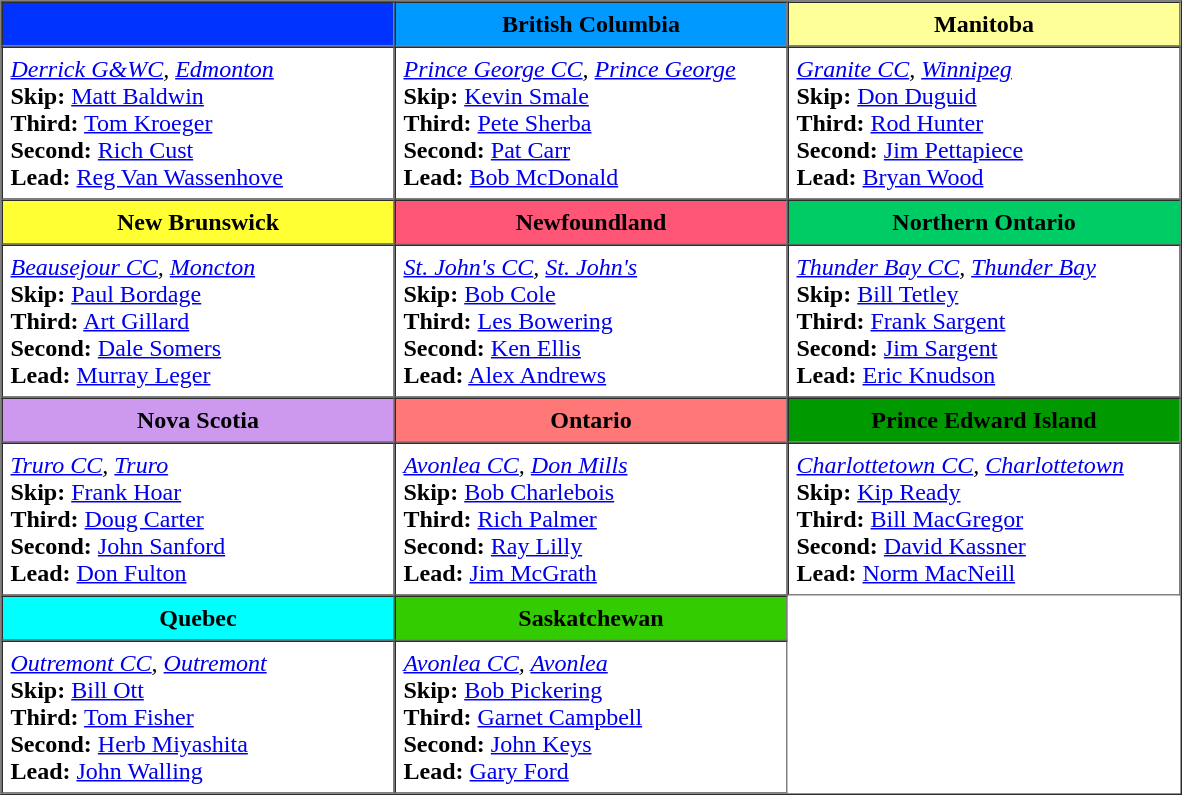<table border=1 cellpadding=5 cellspacing=0>
<tr>
<th style="background:#03f; width:200px;"></th>
<th style="background:#09f; width:200px;">British Columbia</th>
<th style="background:#ff9; width:200px;">Manitoba</th>
</tr>
<tr>
<td><em><a href='#'>Derrick G&WC</a>, <a href='#'>Edmonton</a></em><br><strong>Skip:</strong> <a href='#'>Matt Baldwin</a><br>
<strong>Third:</strong> <a href='#'>Tom Kroeger</a><br>
<strong>Second:</strong> <a href='#'>Rich Cust</a><br>
<strong>Lead:</strong> <a href='#'>Reg Van Wassenhove</a></td>
<td><em><a href='#'>Prince George CC</a>, <a href='#'>Prince George</a></em><br><strong>Skip:</strong> <a href='#'>Kevin Smale</a><br>
<strong>Third:</strong> <a href='#'>Pete Sherba</a><br>
<strong>Second:</strong> <a href='#'>Pat Carr</a><br>
<strong>Lead:</strong> <a href='#'>Bob McDonald</a></td>
<td><em><a href='#'>Granite CC</a>, <a href='#'>Winnipeg</a></em><br><strong>Skip:</strong> <a href='#'>Don Duguid</a><br>
<strong>Third:</strong> <a href='#'>Rod Hunter</a><br>
<strong>Second:</strong> <a href='#'>Jim Pettapiece</a><br>
<strong>Lead:</strong> <a href='#'>Bryan Wood</a></td>
</tr>
<tr>
<th style="background:#ff3; width:250px;">New Brunswick</th>
<th style="background:#f57; width:250px;">Newfoundland</th>
<th style="background:#0c6; width:250px;">Northern Ontario</th>
</tr>
<tr>
<td><em><a href='#'>Beausejour CC</a>, <a href='#'>Moncton</a></em><br><strong>Skip:</strong> <a href='#'>Paul Bordage</a><br>
<strong>Third:</strong> <a href='#'>Art Gillard</a><br>
<strong>Second:</strong> <a href='#'>Dale Somers</a><br>
<strong>Lead:</strong> <a href='#'>Murray Leger</a></td>
<td><em><a href='#'>St. John's CC</a>, <a href='#'>St. John's</a></em><br><strong>Skip:</strong> <a href='#'>Bob Cole</a><br>
<strong>Third:</strong> <a href='#'>Les Bowering</a><br>
<strong>Second:</strong> <a href='#'>Ken Ellis</a><br>
<strong>Lead:</strong> <a href='#'>Alex Andrews</a></td>
<td><em><a href='#'>Thunder Bay CC</a>, <a href='#'>Thunder Bay</a></em><br><strong>Skip:</strong> <a href='#'>Bill Tetley</a><br>
<strong>Third:</strong> <a href='#'>Frank Sargent</a><br>
<strong>Second:</strong> <a href='#'>Jim Sargent</a><br>
<strong>Lead:</strong> <a href='#'>Eric Knudson</a></td>
</tr>
<tr>
<th style="background:#c9e; width:250px;">Nova Scotia</th>
<th style="background:#f77; width:250px;">Ontario</th>
<th style="background:#090; width:250px;">Prince Edward Island</th>
</tr>
<tr>
<td><em><a href='#'>Truro CC</a>, <a href='#'>Truro</a></em><br><strong>Skip:</strong> <a href='#'>Frank Hoar</a><br>
<strong>Third:</strong> <a href='#'>Doug Carter</a><br>
<strong>Second:</strong> <a href='#'>John Sanford</a><br>
<strong>Lead:</strong> <a href='#'>Don Fulton</a></td>
<td><em><a href='#'>Avonlea CC</a>, <a href='#'>Don Mills</a></em><br><strong>Skip:</strong> <a href='#'>Bob Charlebois</a><br>
<strong>Third:</strong> <a href='#'>Rich Palmer</a><br>
<strong>Second:</strong> <a href='#'>Ray Lilly</a><br>
<strong>Lead:</strong> <a href='#'>Jim McGrath</a></td>
<td><em><a href='#'>Charlottetown CC</a>, <a href='#'>Charlottetown</a></em><br><strong>Skip:</strong> <a href='#'>Kip Ready</a><br>
<strong>Third:</strong> <a href='#'>Bill MacGregor</a><br>
<strong>Second:</strong> <a href='#'>David Kassner</a><br>
<strong>Lead:</strong> <a href='#'>Norm MacNeill</a></td>
</tr>
<tr>
<th style="background:#0ff; width:200px;">Quebec</th>
<th style="background:#3c0; width:200px;">Saskatchewan</th>
</tr>
<tr>
<td><em><a href='#'>Outremont CC</a>, <a href='#'>Outremont</a></em><br><strong>Skip:</strong> <a href='#'>Bill Ott</a><br>
<strong>Third:</strong> <a href='#'>Tom Fisher</a><br>
<strong>Second:</strong> <a href='#'>Herb Miyashita</a><br>
<strong>Lead:</strong> <a href='#'>John Walling</a></td>
<td><em><a href='#'>Avonlea CC</a>, <a href='#'>Avonlea</a></em><br><strong>Skip:</strong> <a href='#'>Bob Pickering</a><br>
<strong>Third:</strong> <a href='#'>Garnet Campbell</a><br>
<strong>Second:</strong> <a href='#'>John Keys</a><br>
<strong>Lead:</strong> <a href='#'>Gary Ford</a></td>
</tr>
</table>
